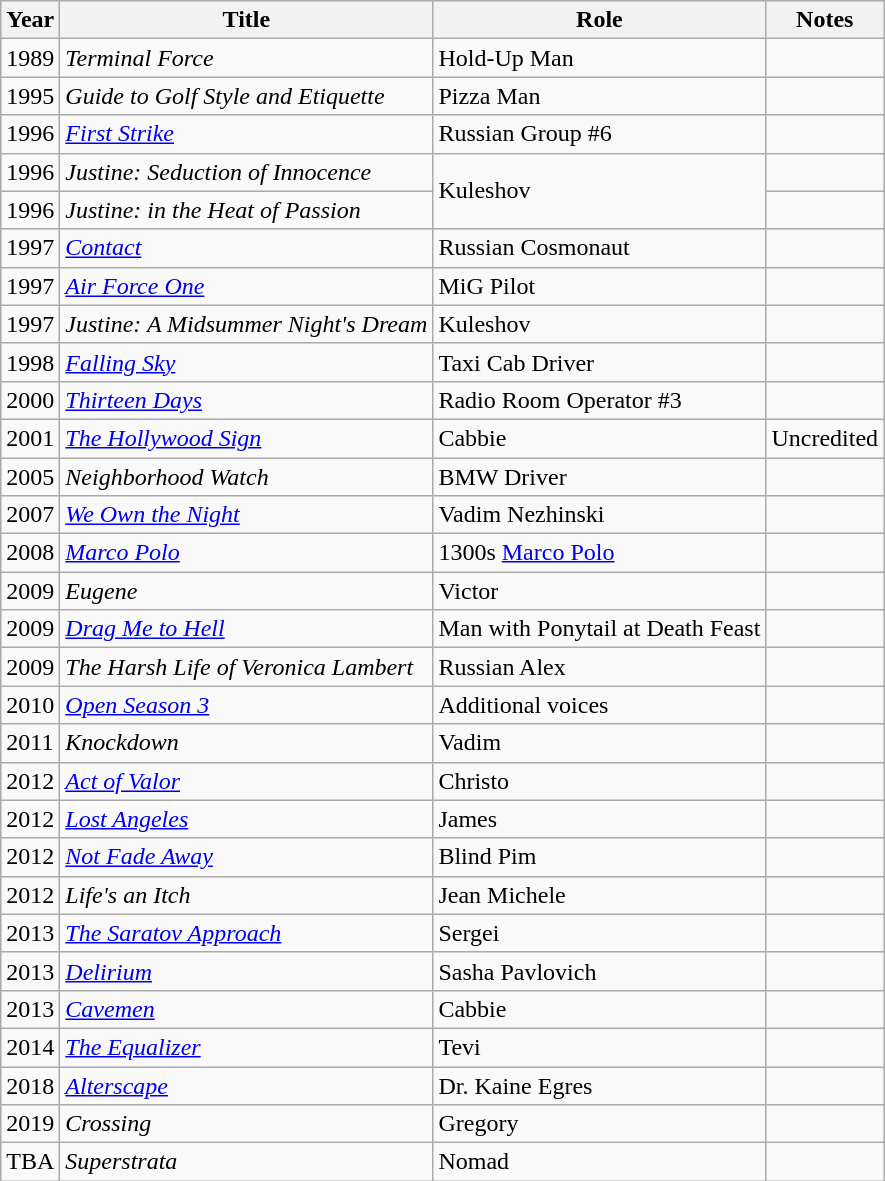<table class="wikitable sortable">
<tr>
<th>Year</th>
<th>Title</th>
<th>Role</th>
<th>Notes</th>
</tr>
<tr>
<td>1989</td>
<td><em>Terminal Force</em></td>
<td>Hold-Up Man</td>
<td></td>
</tr>
<tr>
<td>1995</td>
<td><em>Guide to Golf Style and Etiquette</em></td>
<td>Pizza Man</td>
<td></td>
</tr>
<tr>
<td>1996</td>
<td><a href='#'><em>First Strike</em></a></td>
<td>Russian Group #6</td>
<td></td>
</tr>
<tr>
<td>1996</td>
<td><em>Justine: Seduction of Innocence</em></td>
<td rowspan="2">Kuleshov</td>
<td></td>
</tr>
<tr>
<td>1996</td>
<td><em>Justine: in the Heat of Passion</em></td>
<td></td>
</tr>
<tr>
<td>1997</td>
<td><a href='#'><em>Contact</em></a></td>
<td>Russian Cosmonaut</td>
<td></td>
</tr>
<tr>
<td>1997</td>
<td><a href='#'><em>Air Force One</em></a></td>
<td>MiG Pilot</td>
<td></td>
</tr>
<tr>
<td>1997</td>
<td><em>Justine: A Midsummer Night's Dream</em></td>
<td>Kuleshov</td>
<td></td>
</tr>
<tr>
<td>1998</td>
<td><em><a href='#'>Falling Sky</a></em></td>
<td>Taxi Cab Driver</td>
<td></td>
</tr>
<tr>
<td>2000</td>
<td><a href='#'><em>Thirteen Days</em></a></td>
<td>Radio Room Operator #3</td>
<td></td>
</tr>
<tr>
<td>2001</td>
<td><a href='#'><em>The Hollywood Sign</em></a></td>
<td>Cabbie</td>
<td>Uncredited</td>
</tr>
<tr>
<td>2005</td>
<td><em>Neighborhood Watch</em></td>
<td>BMW Driver</td>
<td></td>
</tr>
<tr>
<td>2007</td>
<td><a href='#'><em>We Own the Night</em></a></td>
<td>Vadim Nezhinski</td>
<td></td>
</tr>
<tr>
<td>2008</td>
<td><a href='#'><em>Marco Polo</em></a></td>
<td>1300s <a href='#'>Marco Polo</a></td>
<td></td>
</tr>
<tr>
<td>2009</td>
<td><em>Eugene</em></td>
<td>Victor</td>
<td></td>
</tr>
<tr>
<td>2009</td>
<td><em><a href='#'>Drag Me to Hell</a></em></td>
<td>Man with Ponytail at Death Feast</td>
<td></td>
</tr>
<tr>
<td>2009</td>
<td><em>The Harsh Life of Veronica Lambert</em></td>
<td>Russian Alex</td>
<td></td>
</tr>
<tr>
<td>2010</td>
<td><em><a href='#'>Open Season 3</a></em></td>
<td>Additional voices</td>
<td></td>
</tr>
<tr>
<td>2011</td>
<td><em>Knockdown</em></td>
<td>Vadim</td>
<td></td>
</tr>
<tr>
<td>2012</td>
<td><em><a href='#'>Act of Valor</a></em></td>
<td>Christo</td>
<td></td>
</tr>
<tr>
<td>2012</td>
<td><em><a href='#'>Lost Angeles</a></em></td>
<td>James</td>
<td></td>
</tr>
<tr>
<td>2012</td>
<td><a href='#'><em>Not Fade Away</em></a></td>
<td>Blind Pim</td>
<td></td>
</tr>
<tr>
<td>2012</td>
<td><em>Life's an Itch</em></td>
<td>Jean Michele</td>
<td></td>
</tr>
<tr>
<td>2013</td>
<td><em><a href='#'>The Saratov Approach</a></em></td>
<td>Sergei</td>
<td></td>
</tr>
<tr>
<td>2013</td>
<td><a href='#'><em>Delirium</em></a></td>
<td>Sasha Pavlovich</td>
<td></td>
</tr>
<tr>
<td>2013</td>
<td><a href='#'><em>Cavemen</em></a></td>
<td>Cabbie</td>
<td></td>
</tr>
<tr>
<td>2014</td>
<td><a href='#'><em>The Equalizer</em></a></td>
<td>Tevi</td>
<td></td>
</tr>
<tr>
<td>2018</td>
<td><em><a href='#'>Alterscape</a></em></td>
<td>Dr. Kaine Egres</td>
<td></td>
</tr>
<tr>
<td>2019</td>
<td><em>Crossing</em></td>
<td>Gregory</td>
<td></td>
</tr>
<tr>
<td>TBA</td>
<td><em>Superstrata</em></td>
<td>Nomad</td>
<td></td>
</tr>
</table>
